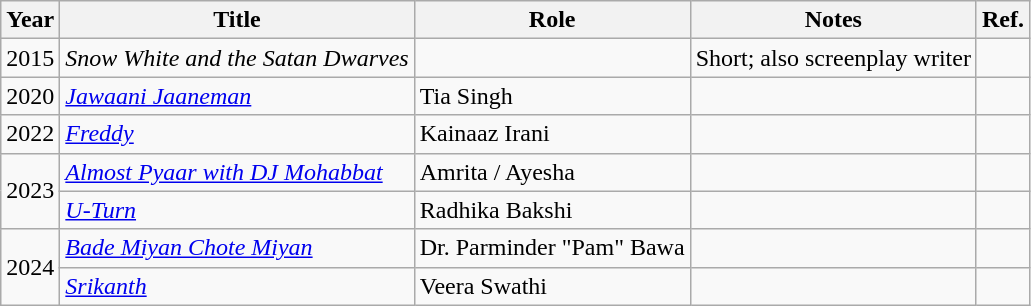<table class="wikitable sortable">
<tr>
<th>Year</th>
<th>Title</th>
<th>Role</th>
<th class="unsortable">Notes</th>
<th class="unsortable">Ref.</th>
</tr>
<tr>
<td>2015</td>
<td><em>Snow White and the Satan Dwarves</em></td>
<td></td>
<td>Short; also screenplay writer</td>
<td></td>
</tr>
<tr>
<td>2020</td>
<td><em><a href='#'>Jawaani Jaaneman</a></em></td>
<td>Tia Singh</td>
<td></td>
<td></td>
</tr>
<tr>
<td>2022</td>
<td><em><a href='#'>Freddy</a></em></td>
<td>Kainaaz Irani</td>
<td></td>
<td></td>
</tr>
<tr>
<td rowspan="2">2023</td>
<td><em><a href='#'>Almost Pyaar with DJ Mohabbat</a></em></td>
<td>Amrita / Ayesha</td>
<td></td>
<td></td>
</tr>
<tr>
<td><em><a href='#'>U-Turn</a></em></td>
<td>Radhika Bakshi</td>
<td></td>
<td></td>
</tr>
<tr>
<td rowspan="2">2024</td>
<td><em><a href='#'>Bade Miyan Chote Miyan</a></em></td>
<td>Dr. Parminder "Pam" Bawa</td>
<td></td>
<td></td>
</tr>
<tr>
<td><em><a href='#'>Srikanth</a></em></td>
<td>Veera Swathi</td>
<td></td>
<td></td>
</tr>
</table>
